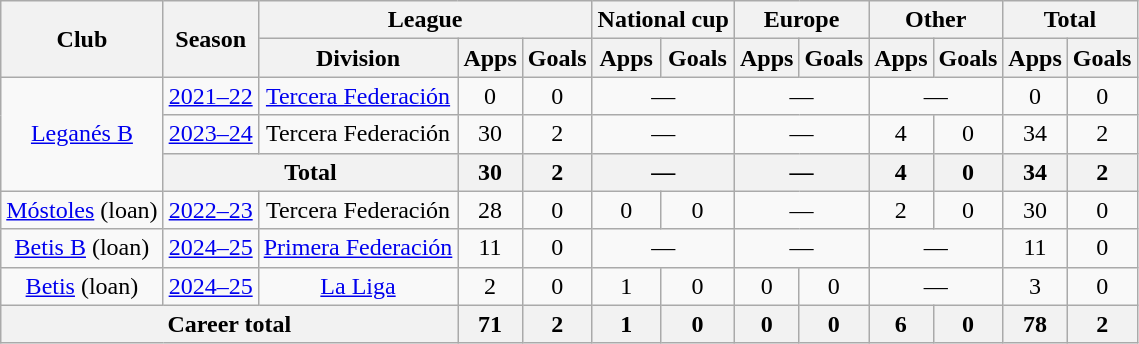<table class="wikitable" style="text-align:center">
<tr>
<th rowspan="2">Club</th>
<th rowspan="2">Season</th>
<th colspan="3">League</th>
<th colspan="2">National cup</th>
<th colspan="2">Europe</th>
<th colspan="2">Other</th>
<th colspan="2">Total</th>
</tr>
<tr>
<th>Division</th>
<th>Apps</th>
<th>Goals</th>
<th>Apps</th>
<th>Goals</th>
<th>Apps</th>
<th>Goals</th>
<th>Apps</th>
<th>Goals</th>
<th>Apps</th>
<th>Goals</th>
</tr>
<tr>
<td rowspan="3"><a href='#'>Leganés B</a></td>
<td><a href='#'>2021–22</a></td>
<td><a href='#'>Tercera Federación</a></td>
<td>0</td>
<td>0</td>
<td colspan="2">—</td>
<td colspan="2">—</td>
<td colspan="2">—</td>
<td>0</td>
<td>0</td>
</tr>
<tr>
<td><a href='#'>2023–24</a></td>
<td>Tercera Federación</td>
<td>30</td>
<td>2</td>
<td colspan="2">—</td>
<td colspan="2">—</td>
<td>4</td>
<td>0</td>
<td>34</td>
<td>2</td>
</tr>
<tr>
<th colspan="2">Total</th>
<th>30</th>
<th>2</th>
<th colspan="2">—</th>
<th colspan="2">—</th>
<th>4</th>
<th>0</th>
<th>34</th>
<th>2</th>
</tr>
<tr>
<td><a href='#'>Móstoles</a> (loan)</td>
<td><a href='#'>2022–23</a></td>
<td>Tercera Federación</td>
<td>28</td>
<td>0</td>
<td>0</td>
<td>0</td>
<td colspan="2">—</td>
<td>2</td>
<td>0</td>
<td>30</td>
<td>0</td>
</tr>
<tr>
<td><a href='#'>Betis B</a> (loan)</td>
<td><a href='#'>2024–25</a></td>
<td><a href='#'>Primera Federación</a></td>
<td>11</td>
<td>0</td>
<td colspan="2">—</td>
<td colspan="2">—</td>
<td colspan="2">—</td>
<td>11</td>
<td>0</td>
</tr>
<tr>
<td><a href='#'>Betis</a> (loan)</td>
<td><a href='#'>2024–25</a></td>
<td><a href='#'>La Liga</a></td>
<td>2</td>
<td>0</td>
<td>1</td>
<td>0</td>
<td>0</td>
<td>0</td>
<td colspan="2">—</td>
<td>3</td>
<td>0</td>
</tr>
<tr>
<th colspan="3">Career total</th>
<th>71</th>
<th>2</th>
<th>1</th>
<th>0</th>
<th>0</th>
<th>0</th>
<th>6</th>
<th>0</th>
<th>78</th>
<th>2</th>
</tr>
</table>
